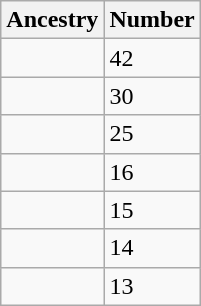<table style="float: right; margin: 1em;" class="wikitable sortable">
<tr>
<th>Ancestry</th>
<th>Number</th>
</tr>
<tr>
<td></td>
<td>42</td>
</tr>
<tr>
<td></td>
<td>30</td>
</tr>
<tr>
<td></td>
<td>25</td>
</tr>
<tr>
<td></td>
<td>16</td>
</tr>
<tr>
<td></td>
<td>15</td>
</tr>
<tr>
<td></td>
<td>14</td>
</tr>
<tr>
<td></td>
<td>13</td>
</tr>
</table>
